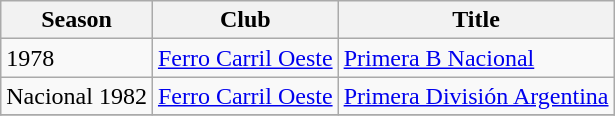<table class="wikitable">
<tr>
<th>Season</th>
<th>Club</th>
<th>Title</th>
</tr>
<tr>
<td>1978</td>
<td><a href='#'>Ferro Carril Oeste</a></td>
<td><a href='#'>Primera B Nacional</a></td>
</tr>
<tr>
<td>Nacional 1982</td>
<td><a href='#'>Ferro Carril Oeste</a></td>
<td><a href='#'>Primera División Argentina</a></td>
</tr>
<tr>
</tr>
</table>
